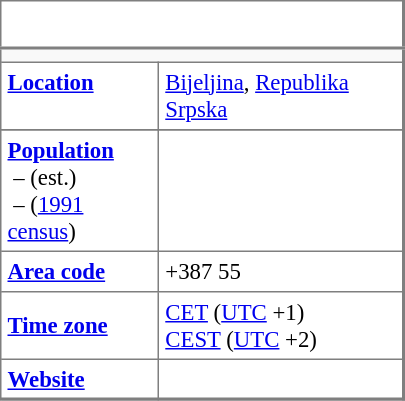<table border=1 cellpadding=4 cellspacing=0 class="toccolours" style="float: right; width: 270px; clear: both; margin: 0.5em 0 1em 1em; border-style: solid; border:1px solid #7f7f7f; border-right-width: 2px; border-bottom-width: 2px; border-collapse: collapse; font-size: 95%;">
<tr>
<td style="background: #ffffff;" align=center colspan=2><br><table border=0 cellpadding=2 cellspacing=0>
<tr>
<td style="text-align: center;" colspan="2"></td>
</tr>
<tr>
</tr>
</table>
</td>
</tr>
<tr style="border-top: 2px solid gray;">
<td style="background: #f9f9f9;" align=center colspan=2></td>
</tr>
<tr>
<td valign=top><strong><a href='#'>Location</a></strong></td>
<td><a href='#'>Bijeljina</a>, <a href='#'>Republika Srpska</a></td>
</tr>
<tr>
</tr>
<tr>
<td valign=top><strong><a href='#'>Population</a></strong><br> – (est.)<br> – (<a href='#'>1991 census</a>)</td>
<td><br>  <br> </td>
</tr>
<tr>
<td><strong><a href='#'>Area code</a></strong></td>
<td>+387 55</td>
</tr>
<tr>
<td><strong><a href='#'>Time zone</a></strong></td>
<td><a href='#'>CET</a> (<a href='#'>UTC</a> +1) <br> <a href='#'>CEST</a> (<a href='#'>UTC</a> +2)</td>
</tr>
<tr>
<td><strong><a href='#'>Website</a></strong></td>
<td></td>
</tr>
<tr>
</tr>
</table>
